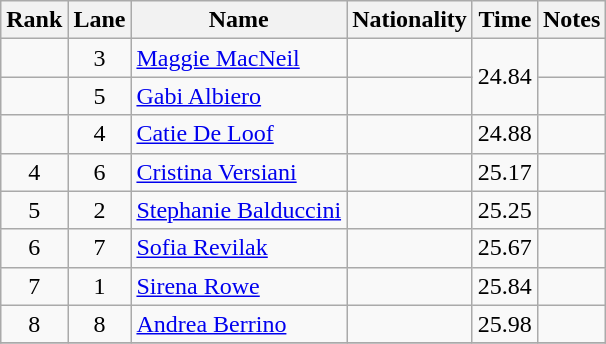<table class="wikitable sortable" style="text-align:center">
<tr>
<th>Rank</th>
<th>Lane</th>
<th>Name</th>
<th>Nationality</th>
<th>Time</th>
<th>Notes</th>
</tr>
<tr>
<td></td>
<td>3</td>
<td align="left"><a href='#'>Maggie MacNeil</a></td>
<td align="left"></td>
<td rowspan=2>24.84</td>
<td></td>
</tr>
<tr>
<td></td>
<td>5</td>
<td align="left"><a href='#'>Gabi Albiero</a></td>
<td align="left"></td>
<td></td>
</tr>
<tr>
<td></td>
<td>4</td>
<td align="left"><a href='#'>Catie De Loof</a></td>
<td align="left"></td>
<td>24.88</td>
<td></td>
</tr>
<tr>
<td>4</td>
<td>6</td>
<td align="left"><a href='#'>Cristina Versiani</a></td>
<td align="left"></td>
<td>25.17</td>
<td></td>
</tr>
<tr>
<td>5</td>
<td>2</td>
<td align="left"><a href='#'>Stephanie Balduccini</a></td>
<td align="left"></td>
<td>25.25</td>
<td></td>
</tr>
<tr>
<td>6</td>
<td>7</td>
<td align="left"><a href='#'>Sofia Revilak</a></td>
<td align="left"></td>
<td>25.67</td>
<td></td>
</tr>
<tr>
<td>7</td>
<td>1</td>
<td align="left"><a href='#'>Sirena Rowe</a></td>
<td align="left"></td>
<td>25.84</td>
<td></td>
</tr>
<tr>
<td>8</td>
<td>8</td>
<td align="left"><a href='#'>Andrea Berrino</a></td>
<td align="left"></td>
<td>25.98</td>
<td></td>
</tr>
<tr>
</tr>
</table>
